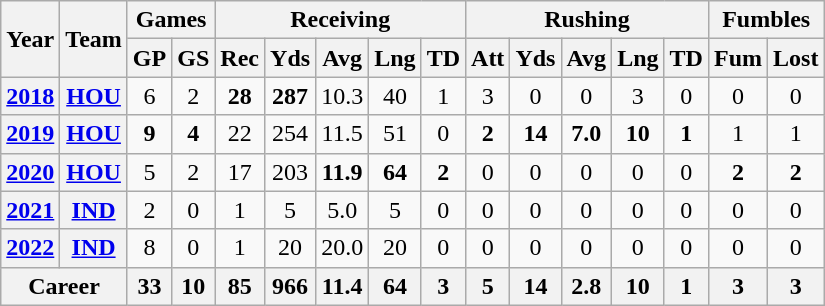<table class="wikitable" style="text-align: center;">
<tr>
<th rowspan="2">Year</th>
<th rowspan="2">Team</th>
<th colspan="2">Games</th>
<th colspan="5">Receiving</th>
<th colspan="5">Rushing</th>
<th colspan="2">Fumbles</th>
</tr>
<tr>
<th>GP</th>
<th>GS</th>
<th>Rec</th>
<th>Yds</th>
<th>Avg</th>
<th>Lng</th>
<th>TD</th>
<th>Att</th>
<th>Yds</th>
<th>Avg</th>
<th>Lng</th>
<th>TD</th>
<th>Fum</th>
<th>Lost</th>
</tr>
<tr>
<th><a href='#'>2018</a></th>
<th><a href='#'>HOU</a></th>
<td>6</td>
<td>2</td>
<td><strong>28</strong></td>
<td><strong>287</strong></td>
<td>10.3</td>
<td>40</td>
<td>1</td>
<td>3</td>
<td>0</td>
<td>0</td>
<td>3</td>
<td>0</td>
<td>0</td>
<td>0</td>
</tr>
<tr>
<th><a href='#'>2019</a></th>
<th><a href='#'>HOU</a></th>
<td><strong>9</strong></td>
<td><strong>4</strong></td>
<td>22</td>
<td>254</td>
<td>11.5</td>
<td>51</td>
<td>0</td>
<td><strong>2 </strong></td>
<td><strong>14</strong></td>
<td><strong>7.0</strong></td>
<td><strong>10</strong></td>
<td><strong>1</strong></td>
<td>1</td>
<td>1</td>
</tr>
<tr>
<th><a href='#'>2020</a></th>
<th><a href='#'>HOU</a></th>
<td>5</td>
<td>2</td>
<td>17</td>
<td>203</td>
<td><strong>11.9</strong></td>
<td><strong>64</strong></td>
<td><strong>2</strong></td>
<td>0</td>
<td>0</td>
<td>0</td>
<td>0</td>
<td>0</td>
<td><strong>2</strong></td>
<td><strong>2</strong></td>
</tr>
<tr>
<th><a href='#'>2021</a></th>
<th><a href='#'>IND</a></th>
<td>2</td>
<td>0</td>
<td>1</td>
<td>5</td>
<td>5.0</td>
<td>5</td>
<td>0</td>
<td>0</td>
<td>0</td>
<td>0</td>
<td>0</td>
<td>0</td>
<td>0</td>
<td>0</td>
</tr>
<tr>
<th><a href='#'>2022</a></th>
<th><a href='#'>IND</a></th>
<td>8</td>
<td>0</td>
<td>1</td>
<td>20</td>
<td>20.0</td>
<td>20</td>
<td>0</td>
<td>0</td>
<td>0</td>
<td>0</td>
<td>0</td>
<td>0</td>
<td>0</td>
<td>0</td>
</tr>
<tr>
<th colspan="2">Career</th>
<th>33</th>
<th>10</th>
<th>85</th>
<th>966</th>
<th>11.4</th>
<th>64</th>
<th>3</th>
<th>5</th>
<th>14</th>
<th>2.8</th>
<th>10</th>
<th>1</th>
<th>3</th>
<th>3</th>
</tr>
</table>
